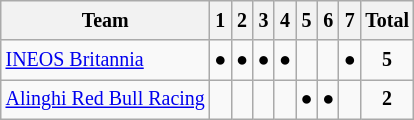<table class="wikitable" style="font-size:10pt;line-height:1.5;text-align: center;">
<tr>
<th>Team</th>
<th>1</th>
<th>2</th>
<th>3</th>
<th>4</th>
<th>5</th>
<th>6</th>
<th>7</th>
<th>Total</th>
</tr>
<tr>
<td style="text-align: left;"> <a href='#'>INEOS Britannia</a></td>
<td>●</td>
<td>●</td>
<td>●</td>
<td>●</td>
<td></td>
<td></td>
<td>●</td>
<td><strong>5</strong></td>
</tr>
<tr>
<td style="text-align: left;"> <a href='#'>Alinghi Red Bull Racing</a></td>
<td></td>
<td></td>
<td></td>
<td></td>
<td>●</td>
<td>●</td>
<td></td>
<td><strong>2</strong></td>
</tr>
</table>
